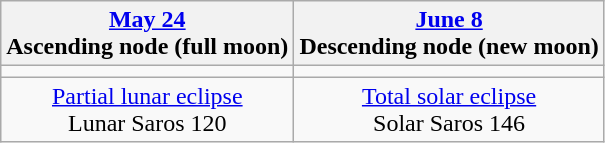<table class="wikitable">
<tr>
<th><a href='#'>May 24</a><br>Ascending node (full moon)</th>
<th><a href='#'>June 8</a><br>Descending node (new moon)<br></th>
</tr>
<tr>
<td></td>
<td></td>
</tr>
<tr align=center>
<td><a href='#'>Partial lunar eclipse</a><br>Lunar Saros 120</td>
<td><a href='#'>Total solar eclipse</a><br>Solar Saros 146</td>
</tr>
</table>
